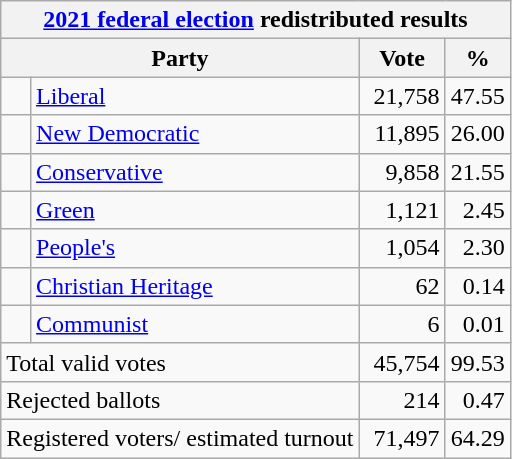<table class="wikitable">
<tr>
<th colspan="4"><a href='#'>2021 federal election</a> redistributed results</th>
</tr>
<tr>
<th bgcolor="#DDDDFF" width="130px" colspan="2">Party</th>
<th bgcolor="#DDDDFF" width="50px">Vote</th>
<th bgcolor="#DDDDFF" width="30px">%</th>
</tr>
<tr>
<td> </td>
<td><a href='#'>Liberal</a></td>
<td align=right>21,758</td>
<td align=right>47.55</td>
</tr>
<tr>
<td> </td>
<td><a href='#'>New Democratic</a></td>
<td align=right>11,895</td>
<td align=right>26.00</td>
</tr>
<tr>
<td> </td>
<td><a href='#'>Conservative</a></td>
<td align=right>9,858</td>
<td align=right>21.55</td>
</tr>
<tr>
<td> </td>
<td><a href='#'>Green</a></td>
<td align=right>1,121</td>
<td align=right>2.45</td>
</tr>
<tr>
<td> </td>
<td><a href='#'>People's</a></td>
<td align=right>1,054</td>
<td align=right>2.30</td>
</tr>
<tr>
<td> </td>
<td><a href='#'>Christian Heritage</a></td>
<td align=right>62</td>
<td align=right>0.14</td>
</tr>
<tr>
<td> </td>
<td><a href='#'>Communist</a></td>
<td align=right>6</td>
<td align=right>0.01</td>
</tr>
<tr>
<td colspan="2">Total valid votes</td>
<td align=right>45,754</td>
<td align=right>99.53</td>
</tr>
<tr>
<td colspan="2">Rejected ballots</td>
<td align=right>214</td>
<td align=right>0.47</td>
</tr>
<tr>
<td colspan="2">Registered voters/ estimated turnout</td>
<td align=right>71,497</td>
<td align=right>64.29</td>
</tr>
</table>
